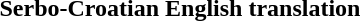<table>
<tr>
<th>Serbo-Croatian</th>
<th>English translation</th>
</tr>
<tr>
<td><br></td>
<td><br></td>
</tr>
</table>
